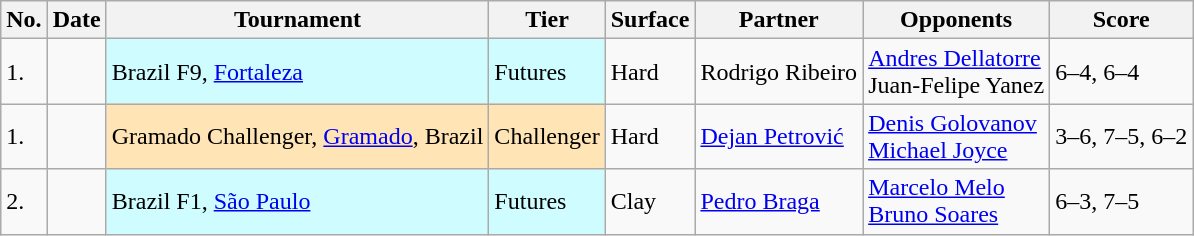<table class="sortable wikitable">
<tr>
<th>No.</th>
<th>Date</th>
<th>Tournament</th>
<th>Tier</th>
<th>Surface</th>
<th>Partner</th>
<th>Opponents</th>
<th class="unsortable">Score</th>
</tr>
<tr>
<td>1.</td>
<td></td>
<td style=background:#cffcff>Brazil F9, <a href='#'>Fortaleza</a></td>
<td style=background:#cffcff>Futures</td>
<td>Hard</td>
<td> Rodrigo Ribeiro</td>
<td> <a href='#'>Andres Dellatorre</a> <br>  Juan-Felipe Yanez</td>
<td>6–4, 6–4</td>
</tr>
<tr>
<td>1.</td>
<td></td>
<td style="background:moccasin;">Gramado Challenger, <a href='#'>Gramado</a>, Brazil</td>
<td style="background:moccasin;">Challenger</td>
<td>Hard</td>
<td> <a href='#'>Dejan Petrović</a></td>
<td> <a href='#'>Denis Golovanov</a><br> <a href='#'>Michael Joyce</a></td>
<td>3–6, 7–5, 6–2</td>
</tr>
<tr>
<td>2.</td>
<td></td>
<td style=background:#cffcff>Brazil F1, <a href='#'>São Paulo</a></td>
<td style=background:#cffcff>Futures</td>
<td>Clay</td>
<td> <a href='#'>Pedro Braga</a></td>
<td> <a href='#'>Marcelo Melo</a> <br>  <a href='#'>Bruno Soares</a></td>
<td>6–3, 7–5</td>
</tr>
</table>
